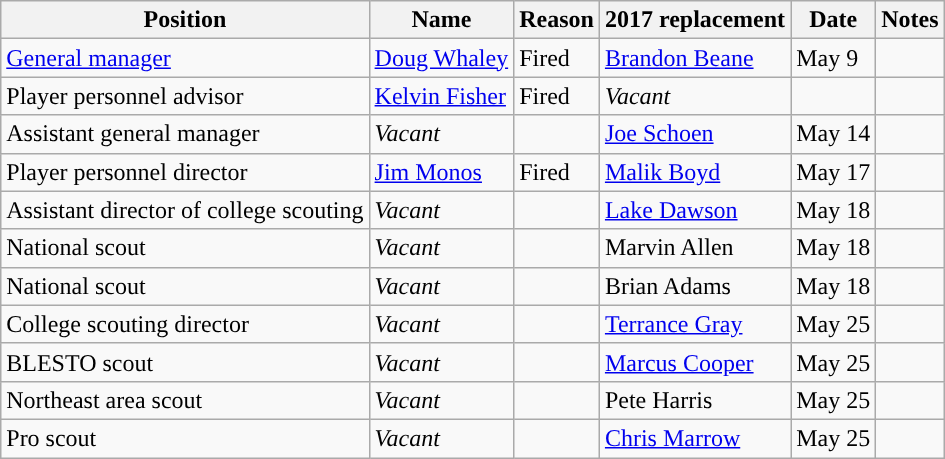<table class="wikitable">
<tr>
<th>Position</th>
<th>Name</th>
<th>Reason</th>
<th>2017 replacement</th>
<th>Date</th>
<th>Notes</th>
</tr>
<tr>
<td><a href='#'>General manager</a></td>
<td><a href='#'>Doug Whaley</a></td>
<td>Fired</td>
<td><a href='#'>Brandon Beane</a></td>
<td>May 9</td>
<td></td>
</tr>
<tr>
<td>Player personnel advisor</td>
<td><a href='#'>Kelvin Fisher</a></td>
<td>Fired</td>
<td><em>Vacant</em></td>
<td></td>
<td></td>
</tr>
<tr>
<td>Assistant general manager</td>
<td><em>Vacant</em></td>
<td></td>
<td><a href='#'>Joe Schoen</a></td>
<td>May 14</td>
<td></td>
</tr>
<tr>
<td>Player personnel director</td>
<td><a href='#'>Jim Monos</a></td>
<td>Fired</td>
<td><a href='#'>Malik Boyd</a></td>
<td>May 17</td>
<td></td>
</tr>
<tr>
<td>Assistant director of college scouting</td>
<td><em>Vacant</em></td>
<td></td>
<td><a href='#'>Lake Dawson</a></td>
<td>May 18</td>
<td></td>
</tr>
<tr>
<td>National scout</td>
<td><em>Vacant</em></td>
<td></td>
<td>Marvin Allen</td>
<td>May 18</td>
<td></td>
</tr>
<tr>
<td>National scout</td>
<td><em>Vacant</em></td>
<td></td>
<td>Brian Adams</td>
<td>May 18</td>
<td></td>
</tr>
<tr>
<td>College scouting director</td>
<td><em>Vacant</em></td>
<td></td>
<td><a href='#'>Terrance Gray</a></td>
<td>May 25</td>
<td></td>
</tr>
<tr>
<td>BLESTO scout</td>
<td><em>Vacant</em></td>
<td></td>
<td><a href='#'>Marcus Cooper</a></td>
<td>May 25</td>
<td></td>
</tr>
<tr>
<td>Northeast area scout</td>
<td><em>Vacant</em></td>
<td></td>
<td>Pete Harris</td>
<td>May 25</td>
<td></td>
</tr>
<tr>
<td>Pro scout</td>
<td><em>Vacant</em></td>
<td></td>
<td><a href='#'>Chris Marrow</a></td>
<td>May 25</td>
<td></td>
</tr>
</table>
